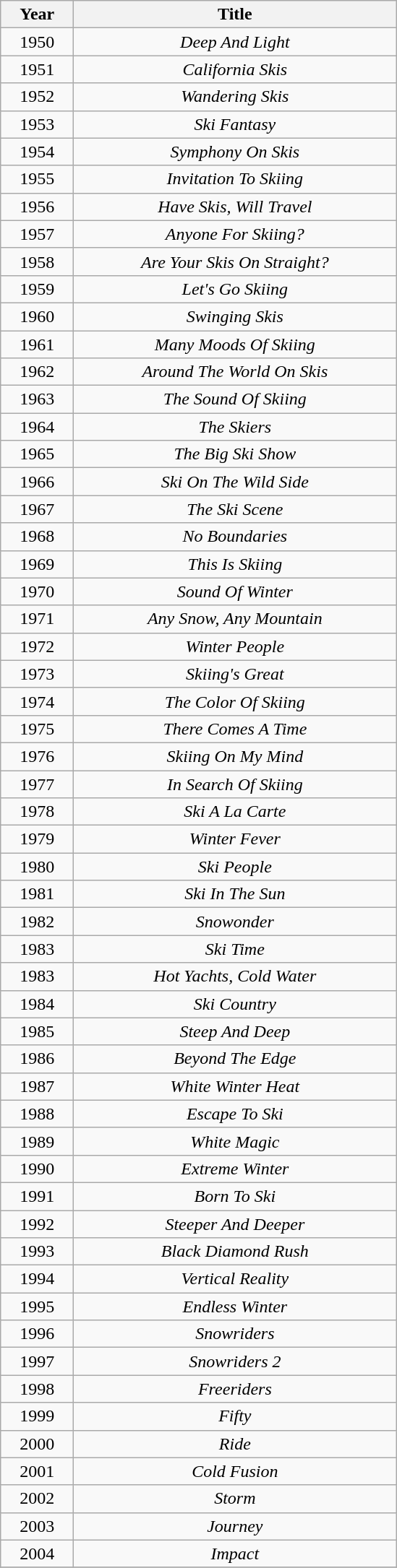<table class="wikitable" style="text-align:center" border="5" ;>
<tr>
<th width="60">Year</th>
<th width="290">Title</th>
</tr>
<tr>
<td align="center">1950</td>
<td><em>Deep And Light</em></td>
</tr>
<tr>
<td align="center">1951</td>
<td><em>California Skis</em></td>
</tr>
<tr>
<td align="center">1952</td>
<td><em>Wandering Skis</em></td>
</tr>
<tr>
<td align="center">1953</td>
<td><em>Ski Fantasy</em></td>
</tr>
<tr>
<td align="center">1954</td>
<td><em>Symphony On Skis</em></td>
</tr>
<tr>
<td align="center">1955</td>
<td><em>Invitation To Skiing</em></td>
</tr>
<tr>
<td align="center">1956</td>
<td><em>Have Skis, Will Travel</em></td>
</tr>
<tr>
<td align="center">1957</td>
<td><em>Anyone For Skiing?</em></td>
</tr>
<tr>
<td align="center">1958</td>
<td><em>Are Your Skis On Straight?</em></td>
</tr>
<tr>
<td align="center">1959</td>
<td><em>Let's Go Skiing</em></td>
</tr>
<tr>
<td align="center">1960</td>
<td><em>Swinging Skis</em></td>
</tr>
<tr>
<td align="center">1961</td>
<td><em>Many Moods Of Skiing</em></td>
</tr>
<tr>
<td align="center">1962</td>
<td><em>Around The World On Skis</em></td>
</tr>
<tr>
<td align="center">1963</td>
<td><em>The Sound Of Skiing</em></td>
</tr>
<tr>
<td align="center">1964</td>
<td><em>The Skiers</em></td>
</tr>
<tr>
<td align="center">1965</td>
<td><em>The Big Ski Show</em></td>
</tr>
<tr>
<td align="center">1966</td>
<td><em>Ski On The Wild Side</em></td>
</tr>
<tr>
<td align="center">1967</td>
<td><em>The Ski Scene</em></td>
</tr>
<tr>
<td align="center">1968</td>
<td><em>No Boundaries</em></td>
</tr>
<tr>
<td align="center">1969</td>
<td><em>This Is Skiing</em></td>
</tr>
<tr>
<td align="center">1970</td>
<td><em>Sound Of Winter</em></td>
</tr>
<tr>
<td align="center">1971</td>
<td><em>Any Snow, Any Mountain</em></td>
</tr>
<tr>
<td align="center">1972</td>
<td><em>Winter People</em></td>
</tr>
<tr>
<td align="center">1973</td>
<td><em>Skiing's Great</em></td>
</tr>
<tr>
<td align="center">1974</td>
<td><em>The Color Of Skiing</em></td>
</tr>
<tr>
<td align="center">1975</td>
<td><em>There Comes A Time</em></td>
</tr>
<tr>
<td align="center">1976</td>
<td><em>Skiing On My Mind</em></td>
</tr>
<tr>
<td align="center">1977</td>
<td><em>In Search Of Skiing</em></td>
</tr>
<tr>
<td align="center">1978</td>
<td><em>Ski A La Carte</em></td>
</tr>
<tr>
<td align="center">1979</td>
<td><em>Winter Fever</em></td>
</tr>
<tr>
<td align="center">1980</td>
<td><em>Ski People</em></td>
</tr>
<tr>
<td align="center">1981</td>
<td><em>Ski In The Sun</em></td>
</tr>
<tr>
<td align="center">1982</td>
<td><em>Snowonder</em></td>
</tr>
<tr>
<td align="center">1983</td>
<td><em>Ski Time</em></td>
</tr>
<tr>
<td align="center">1983</td>
<td><em>Hot Yachts, Cold Water</em></td>
</tr>
<tr>
<td align="center">1984</td>
<td><em>Ski Country</em></td>
</tr>
<tr>
<td align="center">1985</td>
<td><em>Steep And Deep</em></td>
</tr>
<tr>
<td align="center">1986</td>
<td><em>Beyond The Edge</em></td>
</tr>
<tr>
<td align="center">1987</td>
<td><em>White Winter Heat</em></td>
</tr>
<tr>
<td align="center">1988</td>
<td><em>Escape To Ski</em></td>
</tr>
<tr>
<td align="center">1989</td>
<td><em>White Magic</em></td>
</tr>
<tr>
<td align="center">1990</td>
<td><em>Extreme Winter</em></td>
</tr>
<tr>
<td align="center">1991</td>
<td><em>Born To Ski</em></td>
</tr>
<tr>
<td align="center">1992</td>
<td><em>Steeper And Deeper</em></td>
</tr>
<tr>
<td align="center">1993</td>
<td><em>Black Diamond Rush</em></td>
</tr>
<tr>
<td align="center">1994</td>
<td><em>Vertical Reality</em></td>
</tr>
<tr>
<td align="center">1995</td>
<td><em>Endless Winter</em></td>
</tr>
<tr>
<td align="center">1996</td>
<td><em>Snowriders</em></td>
</tr>
<tr>
<td align="center">1997</td>
<td><em>Snowriders 2</em></td>
</tr>
<tr>
<td align="center">1998</td>
<td><em>Freeriders</em></td>
</tr>
<tr>
<td align="center">1999</td>
<td><em>Fifty</em></td>
</tr>
<tr>
<td align="center">2000</td>
<td><em>Ride</em></td>
</tr>
<tr>
<td align="center">2001</td>
<td><em>Cold Fusion</em></td>
</tr>
<tr>
<td align="center">2002</td>
<td><em>Storm</em></td>
</tr>
<tr>
<td align="center">2003</td>
<td><em>Journey</em></td>
</tr>
<tr>
<td align="center">2004</td>
<td><em>Impact</em></td>
</tr>
<tr>
</tr>
</table>
